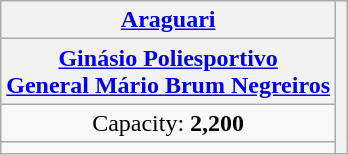<table class="wikitable floatright" style="text-align:center";>
<tr>
<th><a href='#'>Araguari</a></th>
<th rowspan=4></th>
</tr>
<tr>
<th><a href='#'>Ginásio Poliesportivo<br>General Mário Brum Negreiros</a></th>
</tr>
<tr>
<td>Capacity: <strong>2,200</strong></td>
</tr>
<tr>
<td></td>
</tr>
</table>
